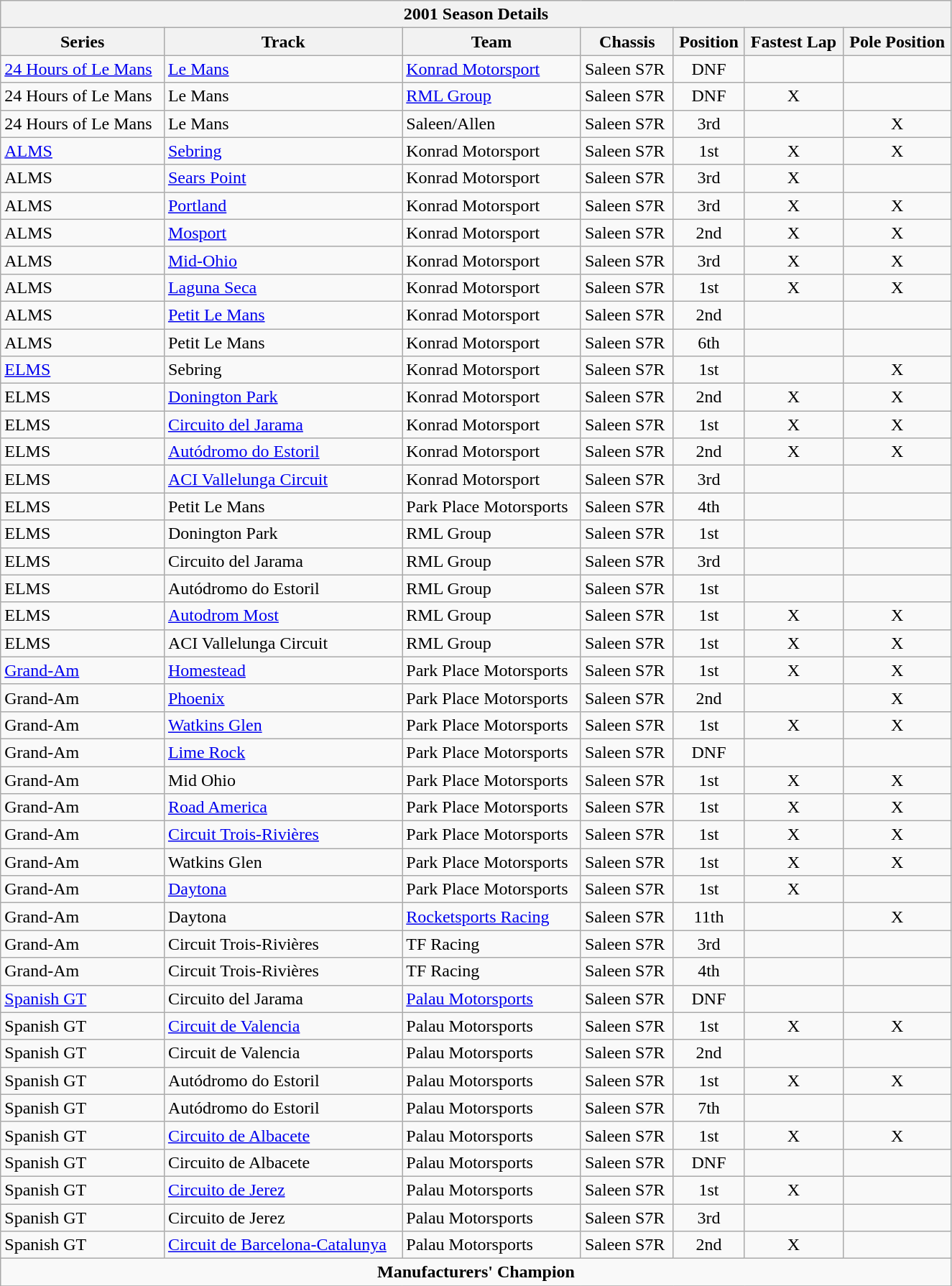<table class="wikitable collapsible collapsed">
<tr>
<th colspan="7" width="875px">2001 Season Details</th>
</tr>
<tr>
<th scope="col">Series</th>
<th scope="col">Track</th>
<th scope="col">Team</th>
<th scope="col">Chassis</th>
<th scope="col">Position</th>
<th scope="col">Fastest Lap</th>
<th scope="col">Pole Position</th>
</tr>
<tr>
<td><a href='#'>24 Hours of Le Mans</a></td>
<td><a href='#'>Le Mans</a></td>
<td><a href='#'>Konrad Motorsport</a></td>
<td>Saleen S7R</td>
<td style="text-align:center">DNF</td>
<td style="text-align:center"></td>
<td style="text-align:center"></td>
</tr>
<tr>
<td>24 Hours of Le Mans</td>
<td>Le Mans</td>
<td><a href='#'>RML Group</a></td>
<td>Saleen S7R</td>
<td style="text-align:center">DNF</td>
<td style="text-align:center">X</td>
<td style="text-align:center"></td>
</tr>
<tr>
<td>24 Hours of Le Mans</td>
<td>Le Mans</td>
<td>Saleen/Allen</td>
<td>Saleen S7R</td>
<td style="text-align:center">3rd</td>
<td style="text-align:center"></td>
<td style="text-align:center">X</td>
</tr>
<tr>
<td><a href='#'>ALMS</a></td>
<td><a href='#'>Sebring</a></td>
<td>Konrad Motorsport</td>
<td>Saleen S7R</td>
<td style="text-align:center">1st</td>
<td style="text-align:center">X</td>
<td style="text-align:center">X</td>
</tr>
<tr>
<td>ALMS</td>
<td><a href='#'>Sears Point</a></td>
<td>Konrad Motorsport</td>
<td>Saleen S7R</td>
<td style="text-align:center">3rd</td>
<td style="text-align:center">X</td>
<td style="text-align:center"></td>
</tr>
<tr>
<td>ALMS</td>
<td><a href='#'>Portland</a></td>
<td>Konrad Motorsport</td>
<td>Saleen S7R</td>
<td style="text-align:center">3rd</td>
<td style="text-align:center">X</td>
<td style="text-align:center">X</td>
</tr>
<tr>
<td>ALMS</td>
<td><a href='#'>Mosport</a></td>
<td>Konrad Motorsport</td>
<td>Saleen S7R</td>
<td style="text-align:center">2nd</td>
<td style="text-align:center">X</td>
<td style="text-align:center">X</td>
</tr>
<tr>
<td>ALMS</td>
<td><a href='#'>Mid-Ohio</a></td>
<td>Konrad Motorsport</td>
<td>Saleen S7R</td>
<td style="text-align:center">3rd</td>
<td style="text-align:center">X</td>
<td style="text-align:center">X</td>
</tr>
<tr>
<td>ALMS</td>
<td><a href='#'>Laguna Seca</a></td>
<td>Konrad Motorsport</td>
<td>Saleen S7R</td>
<td style="text-align:center">1st</td>
<td style="text-align:center">X</td>
<td style="text-align:center">X</td>
</tr>
<tr>
<td>ALMS</td>
<td><a href='#'>Petit Le Mans</a></td>
<td>Konrad Motorsport</td>
<td>Saleen S7R</td>
<td style="text-align:center">2nd</td>
<td style="text-align:center"></td>
<td style="text-align:center"></td>
</tr>
<tr>
<td>ALMS</td>
<td>Petit Le Mans</td>
<td>Konrad Motorsport</td>
<td>Saleen S7R</td>
<td style="text-align:center">6th</td>
<td style="text-align:center"></td>
<td style="text-align:center"></td>
</tr>
<tr>
<td><a href='#'>ELMS</a></td>
<td>Sebring</td>
<td>Konrad Motorsport</td>
<td>Saleen S7R</td>
<td style="text-align:center">1st</td>
<td style="text-align:center"></td>
<td style="text-align:center">X</td>
</tr>
<tr>
<td>ELMS</td>
<td><a href='#'>Donington Park</a></td>
<td>Konrad Motorsport</td>
<td>Saleen S7R</td>
<td style="text-align:center">2nd</td>
<td style="text-align:center">X</td>
<td style="text-align:center">X</td>
</tr>
<tr>
<td>ELMS</td>
<td><a href='#'>Circuito del Jarama</a></td>
<td>Konrad Motorsport</td>
<td>Saleen S7R</td>
<td style="text-align:center">1st</td>
<td style="text-align:center">X</td>
<td style="text-align:center">X</td>
</tr>
<tr>
<td>ELMS</td>
<td><a href='#'>Autódromo do Estoril</a></td>
<td>Konrad Motorsport</td>
<td>Saleen S7R</td>
<td style="text-align:center">2nd</td>
<td style="text-align:center">X</td>
<td style="text-align:center">X</td>
</tr>
<tr>
<td>ELMS</td>
<td><a href='#'>ACI Vallelunga Circuit</a></td>
<td>Konrad Motorsport</td>
<td>Saleen S7R</td>
<td style="text-align:center">3rd</td>
<td style="text-align:center"></td>
<td style="text-align:center"></td>
</tr>
<tr>
<td>ELMS</td>
<td>Petit Le Mans</td>
<td>Park Place Motorsports</td>
<td>Saleen S7R</td>
<td style="text-align:center">4th</td>
<td style="text-align:center"></td>
<td style="text-align:center"></td>
</tr>
<tr>
<td>ELMS</td>
<td>Donington Park</td>
<td>RML Group</td>
<td>Saleen S7R</td>
<td style="text-align:center">1st</td>
<td style="text-align:center"></td>
<td style="text-align:center"></td>
</tr>
<tr>
<td>ELMS</td>
<td>Circuito del Jarama</td>
<td>RML Group</td>
<td>Saleen S7R</td>
<td style="text-align:center">3rd</td>
<td style="text-align:center"></td>
<td style="text-align:center"></td>
</tr>
<tr>
<td>ELMS</td>
<td>Autódromo do Estoril</td>
<td>RML Group</td>
<td>Saleen S7R</td>
<td style="text-align:center">1st</td>
<td style="text-align:center"></td>
<td style="text-align:center"></td>
</tr>
<tr>
<td>ELMS</td>
<td><a href='#'>Autodrom Most</a></td>
<td>RML Group</td>
<td>Saleen S7R</td>
<td style="text-align:center">1st</td>
<td style="text-align:center">X</td>
<td style="text-align:center">X</td>
</tr>
<tr>
<td>ELMS</td>
<td>ACI Vallelunga Circuit</td>
<td>RML Group</td>
<td>Saleen S7R</td>
<td style="text-align:center">1st</td>
<td style="text-align:center">X</td>
<td style="text-align:center">X</td>
</tr>
<tr>
<td><a href='#'>Grand-Am</a></td>
<td><a href='#'>Homestead</a></td>
<td>Park Place Motorsports</td>
<td>Saleen S7R</td>
<td style="text-align:center">1st</td>
<td style="text-align:center">X</td>
<td style="text-align:center">X</td>
</tr>
<tr>
<td>Grand-Am</td>
<td><a href='#'>Phoenix</a></td>
<td>Park Place Motorsports</td>
<td>Saleen S7R</td>
<td style="text-align:center">2nd</td>
<td style="text-align:center"></td>
<td style="text-align:center">X</td>
</tr>
<tr>
<td>Grand-Am</td>
<td><a href='#'>Watkins Glen</a></td>
<td>Park Place Motorsports</td>
<td>Saleen S7R</td>
<td style="text-align:center">1st</td>
<td style="text-align:center">X</td>
<td style="text-align:center">X</td>
</tr>
<tr>
<td>Grand-Am</td>
<td><a href='#'>Lime Rock</a></td>
<td>Park Place Motorsports</td>
<td>Saleen S7R</td>
<td style="text-align:center">DNF</td>
<td style="text-align:center"></td>
<td style="text-align:center"></td>
</tr>
<tr>
<td>Grand-Am</td>
<td>Mid Ohio</td>
<td>Park Place Motorsports</td>
<td>Saleen S7R</td>
<td style="text-align:center">1st</td>
<td style="text-align:center">X</td>
<td style="text-align:center">X</td>
</tr>
<tr>
<td>Grand-Am</td>
<td><a href='#'>Road America</a></td>
<td>Park Place Motorsports</td>
<td>Saleen S7R</td>
<td style="text-align:center">1st</td>
<td style="text-align:center">X</td>
<td style="text-align:center">X</td>
</tr>
<tr>
<td>Grand-Am</td>
<td><a href='#'>Circuit Trois-Rivières</a></td>
<td>Park Place Motorsports</td>
<td>Saleen S7R</td>
<td style="text-align:center">1st</td>
<td style="text-align:center">X</td>
<td style="text-align:center">X</td>
</tr>
<tr>
<td>Grand-Am</td>
<td>Watkins Glen</td>
<td>Park Place Motorsports</td>
<td>Saleen S7R</td>
<td style="text-align:center">1st</td>
<td style="text-align:center">X</td>
<td style="text-align:center">X</td>
</tr>
<tr>
<td>Grand-Am</td>
<td><a href='#'>Daytona</a></td>
<td>Park Place Motorsports</td>
<td>Saleen S7R</td>
<td style="text-align:center">1st</td>
<td style="text-align:center">X</td>
<td style="text-align:center"></td>
</tr>
<tr>
<td>Grand-Am</td>
<td>Daytona</td>
<td><a href='#'>Rocketsports Racing</a></td>
<td>Saleen S7R</td>
<td style="text-align:center">11th</td>
<td style="text-align:center"></td>
<td style="text-align:center">X</td>
</tr>
<tr>
<td>Grand-Am</td>
<td>Circuit Trois-Rivières</td>
<td>TF Racing</td>
<td>Saleen S7R</td>
<td style="text-align:center">3rd</td>
<td style="text-align:center"></td>
<td style="text-align:center"></td>
</tr>
<tr>
<td>Grand-Am</td>
<td>Circuit Trois-Rivières</td>
<td>TF Racing</td>
<td>Saleen S7R</td>
<td style="text-align:center">4th</td>
<td style="text-align:center"></td>
<td style="text-align:center"></td>
</tr>
<tr>
<td><a href='#'>Spanish GT</a></td>
<td>Circuito del Jarama</td>
<td><a href='#'>Palau Motorsports</a></td>
<td>Saleen S7R</td>
<td style="text-align:center">DNF</td>
<td style="text-align:center"></td>
<td style="text-align:center"></td>
</tr>
<tr>
<td>Spanish GT</td>
<td><a href='#'>Circuit de Valencia</a></td>
<td>Palau Motorsports</td>
<td>Saleen S7R</td>
<td style="text-align:center">1st</td>
<td style="text-align:center">X</td>
<td style="text-align:center">X</td>
</tr>
<tr>
<td>Spanish GT</td>
<td>Circuit de Valencia</td>
<td>Palau Motorsports</td>
<td>Saleen S7R</td>
<td style="text-align:center">2nd</td>
<td style="text-align:center"></td>
<td style="text-align:center"></td>
</tr>
<tr>
<td>Spanish GT</td>
<td>Autódromo do Estoril</td>
<td>Palau Motorsports</td>
<td>Saleen S7R</td>
<td style="text-align:center">1st</td>
<td style="text-align:center">X</td>
<td style="text-align:center">X</td>
</tr>
<tr>
<td>Spanish GT</td>
<td>Autódromo do Estoril</td>
<td>Palau Motorsports</td>
<td>Saleen S7R</td>
<td style="text-align:center">7th</td>
<td style="text-align:center"></td>
<td style="text-align:center"></td>
</tr>
<tr>
<td>Spanish GT</td>
<td><a href='#'>Circuito de Albacete</a></td>
<td>Palau Motorsports</td>
<td>Saleen S7R</td>
<td style="text-align:center">1st</td>
<td style="text-align:center">X</td>
<td style="text-align:center">X</td>
</tr>
<tr>
<td>Spanish GT</td>
<td>Circuito de Albacete</td>
<td>Palau Motorsports</td>
<td>Saleen S7R</td>
<td style="text-align:center">DNF</td>
<td style="text-align:center"></td>
<td style="text-align:center"></td>
</tr>
<tr>
<td>Spanish GT</td>
<td><a href='#'>Circuito de Jerez</a></td>
<td>Palau Motorsports</td>
<td>Saleen S7R</td>
<td style="text-align:center">1st</td>
<td style="text-align:center">X</td>
<td style="text-align:center"></td>
</tr>
<tr>
<td>Spanish GT</td>
<td>Circuito de Jerez</td>
<td>Palau Motorsports</td>
<td>Saleen S7R</td>
<td style="text-align:center">3rd</td>
<td style="text-align:center"></td>
<td style="text-align:center"></td>
</tr>
<tr>
<td>Spanish GT</td>
<td><a href='#'>Circuit de Barcelona-Catalunya</a></td>
<td>Palau Motorsports</td>
<td>Saleen S7R</td>
<td style="text-align:center">2nd</td>
<td style="text-align:center">X</td>
<td style="text-align:center"></td>
</tr>
<tr>
<td colspan="7" style="text-align:center"><strong>Manufacturers' Champion</strong></td>
</tr>
<tr>
</tr>
</table>
